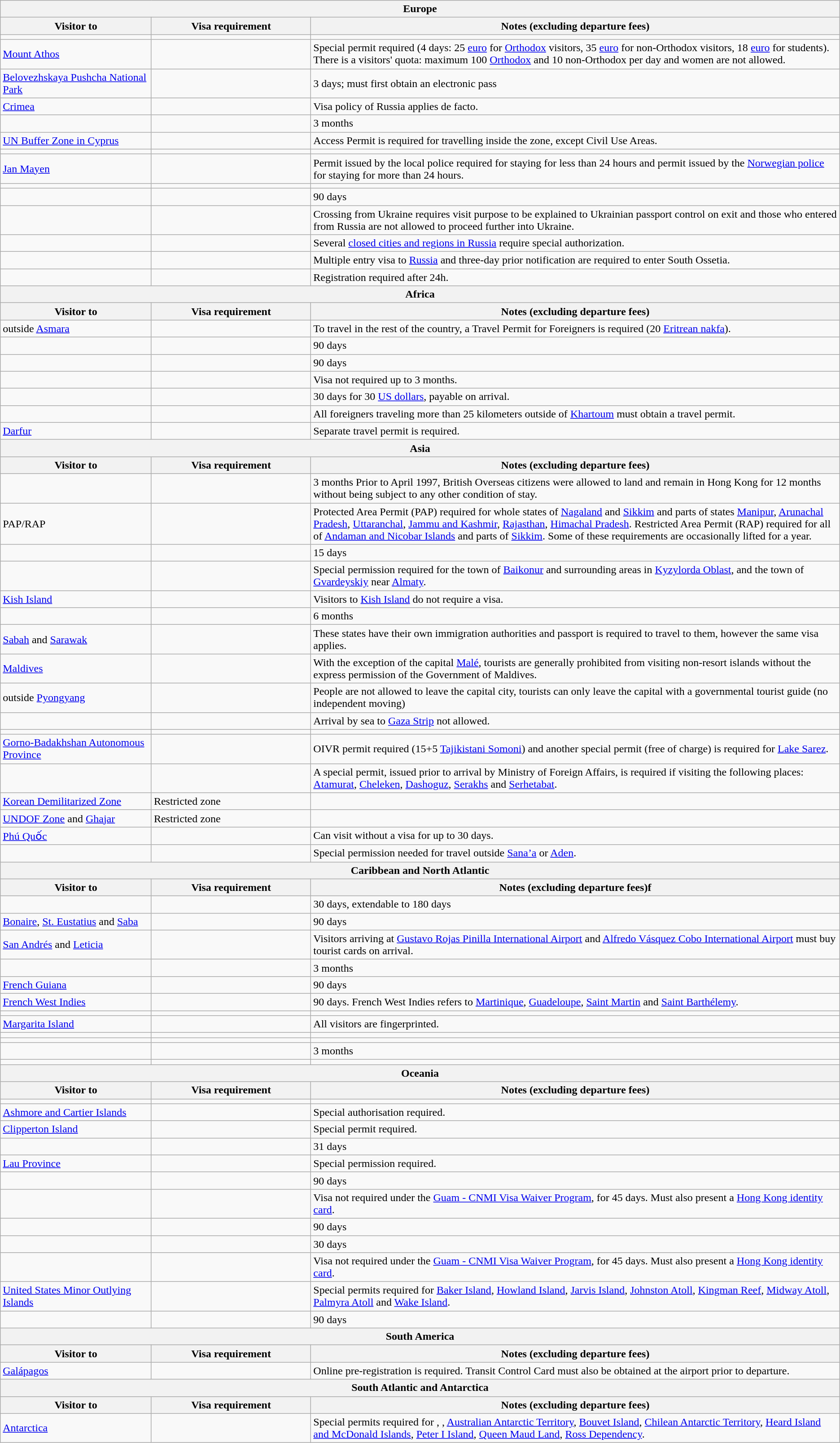<table class="wikitable" style="text-align: left; table-layout: fixed; ">
<tr>
<th colspan="3">Europe</th>
</tr>
<tr>
<th width="18%">Visitor to</th>
<th width="19%">Visa requirement</th>
<th>Notes (excluding departure fees)</th>
</tr>
<tr>
<td></td>
<td></td>
<td></td>
</tr>
<tr>
<td> <a href='#'>Mount Athos</a></td>
<td></td>
<td>Special permit required (4 days: 25 <a href='#'>euro</a> for <a href='#'>Orthodox</a> visitors, 35 <a href='#'>euro</a> for non-Orthodox visitors, 18 <a href='#'>euro</a> for students). There is a visitors' quota: maximum 100 <a href='#'>Orthodox</a> and 10 non-Orthodox per day and women are not allowed.</td>
</tr>
<tr>
<td> <a href='#'>Belovezhskaya Pushcha National Park</a></td>
<td></td>
<td>3 days; must first obtain an electronic pass</td>
</tr>
<tr>
<td> <a href='#'>Crimea</a></td>
<td></td>
<td>Visa policy of Russia applies de facto.</td>
</tr>
<tr>
<td></td>
<td></td>
<td>3 months</td>
</tr>
<tr>
<td> <a href='#'>UN Buffer Zone in Cyprus</a></td>
<td></td>
<td>Access Permit is required for travelling inside the zone, except Civil Use Areas.</td>
</tr>
<tr>
<td></td>
<td></td>
<td></td>
</tr>
<tr>
<td> <a href='#'>Jan Mayen</a></td>
<td></td>
<td>Permit issued by the local police required for staying for less than 24 hours and permit issued by the <a href='#'>Norwegian police</a> for staying for more than 24 hours.</td>
</tr>
<tr>
<td></td>
<td></td>
<td></td>
</tr>
<tr>
<td></td>
<td></td>
<td>90 days</td>
</tr>
<tr>
<td></td>
<td></td>
<td>Crossing from Ukraine requires visit purpose to be explained to Ukrainian passport control on exit and those who entered from Russia are not allowed to proceed further into Ukraine.</td>
</tr>
<tr>
<td></td>
<td></td>
<td>Several <a href='#'>closed cities and regions in Russia</a> require special authorization.</td>
</tr>
<tr>
<td></td>
<td></td>
<td>Multiple entry visa to <a href='#'>Russia</a> and three-day prior notification are required to enter South Ossetia.</td>
</tr>
<tr>
<td></td>
<td></td>
<td>Registration required after 24h.</td>
</tr>
<tr>
<th colspan="3">Africa</th>
</tr>
<tr>
<th>Visitor to</th>
<th>Visa requirement</th>
<th>Notes (excluding departure fees)</th>
</tr>
<tr>
<td> outside <a href='#'>Asmara</a></td>
<td></td>
<td>To travel in the rest of the country, a Travel Permit for Foreigners is required (20 <a href='#'>Eritrean nakfa</a>).</td>
</tr>
<tr>
<td></td>
<td></td>
<td>90 days</td>
</tr>
<tr>
<td></td>
<td></td>
<td>90 days</td>
</tr>
<tr>
<td></td>
<td></td>
<td>Visa not required up to 3 months.</td>
</tr>
<tr>
<td></td>
<td></td>
<td>30 days for 30 <a href='#'>US dollars</a>, payable on arrival.</td>
</tr>
<tr>
<td></td>
<td></td>
<td>All foreigners traveling more than 25 kilometers outside of <a href='#'>Khartoum</a> must obtain a travel permit.</td>
</tr>
<tr>
<td> <a href='#'>Darfur</a></td>
<td></td>
<td>Separate travel permit is required.</td>
</tr>
<tr>
<th colspan="3">Asia</th>
</tr>
<tr>
<th>Visitor to</th>
<th>Visa requirement</th>
<th>Notes (excluding departure fees)</th>
</tr>
<tr>
<td></td>
<td></td>
<td>3 months Prior to April 1997, British Overseas citizens were allowed to land and remain in Hong Kong for 12 months without being subject to any other condition of stay.</td>
</tr>
<tr>
<td> PAP/RAP</td>
<td></td>
<td>Protected Area Permit (PAP) required for whole states of <a href='#'>Nagaland</a> and <a href='#'>Sikkim</a> and parts of states <a href='#'>Manipur</a>, <a href='#'>Arunachal Pradesh</a>, <a href='#'>Uttaranchal</a>, <a href='#'>Jammu and Kashmir</a>, <a href='#'>Rajasthan</a>, <a href='#'>Himachal Pradesh</a>. Restricted Area Permit (RAP) required for all of <a href='#'>Andaman and Nicobar Islands</a> and parts of <a href='#'>Sikkim</a>. Some of these requirements are occasionally lifted for a year.</td>
</tr>
<tr>
<td></td>
<td></td>
<td>15 days</td>
</tr>
<tr>
<td></td>
<td></td>
<td>Special permission required for the town of <a href='#'>Baikonur</a> and surrounding areas in <a href='#'>Kyzylorda Oblast</a>, and the town of <a href='#'>Gvardeyskiy</a> near <a href='#'>Almaty</a>.</td>
</tr>
<tr>
<td> <a href='#'>Kish Island</a></td>
<td></td>
<td>Visitors to <a href='#'>Kish Island</a> do not require a visa.</td>
</tr>
<tr>
<td></td>
<td></td>
<td>6 months</td>
</tr>
<tr>
<td> <a href='#'>Sabah</a> and <a href='#'>Sarawak</a></td>
<td></td>
<td>These states have their own immigration authorities and passport is required to travel to them, however the same visa applies.</td>
</tr>
<tr>
<td> <a href='#'>Maldives</a></td>
<td></td>
<td>With the exception of the capital <a href='#'>Malé</a>, tourists are generally prohibited from visiting non-resort islands without the express permission of the Government of Maldives.</td>
</tr>
<tr>
<td> outside <a href='#'>Pyongyang</a></td>
<td></td>
<td>People are not allowed to leave the capital city, tourists can only leave the capital with a governmental tourist guide (no independent moving)</td>
</tr>
<tr>
<td></td>
<td></td>
<td>Arrival by sea to <a href='#'>Gaza Strip</a> not allowed.</td>
</tr>
<tr>
<td></td>
<td></td>
<td></td>
</tr>
<tr>
<td> <a href='#'>Gorno-Badakhshan Autonomous Province</a></td>
<td></td>
<td>OIVR permit required (15+5 <a href='#'>Tajikistani Somoni</a>) and another special permit (free of charge) is required for <a href='#'>Lake Sarez</a>.</td>
</tr>
<tr>
<td></td>
<td></td>
<td>A special permit, issued prior to arrival by Ministry of Foreign Affairs, is required if visiting the following places: <a href='#'>Atamurat</a>, <a href='#'>Cheleken</a>, <a href='#'>Dashoguz</a>, <a href='#'>Serakhs</a> and <a href='#'>Serhetabat</a>.</td>
</tr>
<tr>
<td> <a href='#'>Korean Demilitarized Zone</a></td>
<td>Restricted zone</td>
<td></td>
</tr>
<tr>
<td> <a href='#'>UNDOF Zone</a> and <a href='#'>Ghajar</a></td>
<td>Restricted zone</td>
<td></td>
</tr>
<tr>
<td> <a href='#'>Phú Quốc</a></td>
<td></td>
<td>Can visit without a visa for up to 30 days.</td>
</tr>
<tr>
<td></td>
<td></td>
<td>Special permission needed for travel outside <a href='#'>Sana’a</a> or <a href='#'>Aden</a>.</td>
</tr>
<tr>
<th colspan="3">Caribbean and North Atlantic</th>
</tr>
<tr>
<th>Visitor to</th>
<th>Visa requirement</th>
<th>Notes (excluding departure fees)f</th>
</tr>
<tr>
<td></td>
<td></td>
<td>30 days, extendable to 180 days</td>
</tr>
<tr>
<td> <a href='#'>Bonaire</a>, <a href='#'>St. Eustatius</a> and <a href='#'>Saba</a></td>
<td></td>
<td>90 days</td>
</tr>
<tr>
<td> <a href='#'>San Andrés</a> and <a href='#'>Leticia</a></td>
<td></td>
<td>Visitors arriving at <a href='#'>Gustavo Rojas Pinilla International Airport</a> and <a href='#'>Alfredo Vásquez Cobo International Airport</a> must buy tourist cards on arrival.</td>
</tr>
<tr>
<td></td>
<td></td>
<td>3 months</td>
</tr>
<tr>
<td> <a href='#'>French Guiana</a></td>
<td></td>
<td>90 days</td>
</tr>
<tr>
<td> <a href='#'>French West Indies</a></td>
<td></td>
<td>90 days. French West Indies refers to <a href='#'>Martinique</a>, <a href='#'>Guadeloupe</a>, <a href='#'>Saint Martin</a> and <a href='#'>Saint Barthélemy</a>.</td>
</tr>
<tr>
<td></td>
<td></td>
<td></td>
</tr>
<tr>
<td> <a href='#'>Margarita Island</a></td>
<td></td>
<td>All visitors are fingerprinted.</td>
</tr>
<tr>
<td></td>
<td></td>
<td></td>
</tr>
<tr>
<td></td>
<td></td>
<td></td>
</tr>
<tr>
<td></td>
<td></td>
<td>3 months</td>
</tr>
<tr>
<td></td>
<td></td>
<td></td>
</tr>
<tr>
<th colspan="3">Oceania</th>
</tr>
<tr>
<th>Visitor to</th>
<th>Visa requirement</th>
<th>Notes (excluding departure fees)</th>
</tr>
<tr>
<td></td>
<td></td>
<td></td>
</tr>
<tr>
<td> <a href='#'>Ashmore and Cartier Islands</a></td>
<td></td>
<td>Special authorisation required.</td>
</tr>
<tr>
<td> <a href='#'>Clipperton Island</a></td>
<td></td>
<td>Special permit required.</td>
</tr>
<tr>
<td></td>
<td></td>
<td>31 days</td>
</tr>
<tr>
<td> <a href='#'>Lau Province</a></td>
<td></td>
<td>Special permission required.</td>
</tr>
<tr>
<td></td>
<td></td>
<td>90 days</td>
</tr>
<tr>
<td></td>
<td></td>
<td>Visa not required under the <a href='#'>Guam - CNMI Visa Waiver Program</a>, for 45 days. Must also present a <a href='#'>Hong Kong identity card</a>.</td>
</tr>
<tr>
<td></td>
<td></td>
<td>90 days</td>
</tr>
<tr>
<td></td>
<td></td>
<td>30 days</td>
</tr>
<tr>
<td></td>
<td></td>
<td>Visa not required under the <a href='#'>Guam - CNMI Visa Waiver Program</a>, for 45 days. Must also present a <a href='#'>Hong Kong identity card</a>.</td>
</tr>
<tr>
<td> <a href='#'>United States Minor Outlying Islands</a></td>
<td></td>
<td>Special permits required for <a href='#'>Baker Island</a>, <a href='#'>Howland Island</a>, <a href='#'>Jarvis Island</a>, <a href='#'>Johnston Atoll</a>, <a href='#'>Kingman Reef</a>, <a href='#'>Midway Atoll</a>, <a href='#'>Palmyra Atoll</a> and <a href='#'>Wake Island</a>.</td>
</tr>
<tr>
<td></td>
<td></td>
<td>90 days</td>
</tr>
<tr>
<th colspan="3">South America</th>
</tr>
<tr>
<th>Visitor to</th>
<th>Visa requirement</th>
<th>Notes (excluding departure fees)</th>
</tr>
<tr>
<td> <a href='#'>Galápagos</a></td>
<td></td>
<td>Online pre-registration is required. Transit Control Card must also be obtained at the airport prior to departure.</td>
</tr>
<tr>
<th colspan="3">South Atlantic and Antarctica</th>
</tr>
<tr>
<th>Visitor to</th>
<th>Visa requirement</th>
<th>Notes (excluding departure fees)</th>
</tr>
<tr>
<td><a href='#'>Antarctica</a></td>
<td></td>
<td>Special permits required for , ,  <a href='#'>Australian Antarctic Territory</a>,  <a href='#'>Bouvet Island</a>,  <a href='#'>Chilean Antarctic Territory</a>,  <a href='#'>Heard Island and McDonald Islands</a>,  <a href='#'>Peter I Island</a>,  <a href='#'>Queen Maud Land</a>,  <a href='#'>Ross Dependency</a>.</td>
</tr>
</table>
